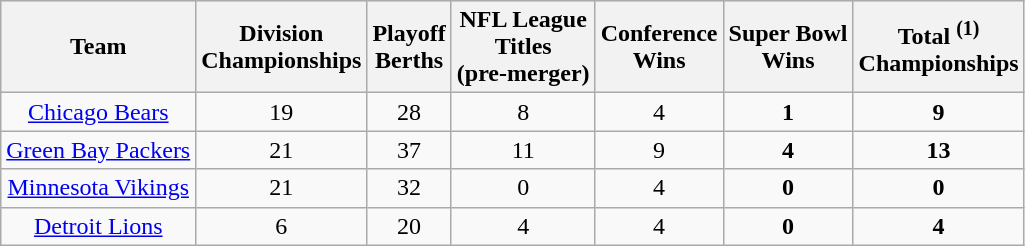<table class="sortable wikitable" style="text-align:center;">
<tr style="background:#efefef;">
<th>Team</th>
<th>Division <br> Championships</th>
<th>Playoff<br> Berths</th>
<th>NFL League<br>Titles<br>(pre-merger)</th>
<th>Conference <br>Wins</th>
<th>Super Bowl<br> Wins</th>
<th>Total <sup>(1)</sup><br> Championships</th>
</tr>
<tr>
<td><a href='#'>Chicago Bears</a></td>
<td>19</td>
<td>28</td>
<td>8</td>
<td>4</td>
<td style="text-align:center;"><strong>1</strong></td>
<td><strong>9</strong></td>
</tr>
<tr>
<td><a href='#'>Green Bay Packers</a></td>
<td>21</td>
<td>37</td>
<td>11</td>
<td>9</td>
<td style="text-align:center;"><strong>4</strong></td>
<td><strong>13</strong></td>
</tr>
<tr>
<td><a href='#'>Minnesota Vikings</a></td>
<td>21</td>
<td>32</td>
<td>0</td>
<td>4</td>
<td style="text-align:center;"><strong>0</strong></td>
<td><strong>0</strong></td>
</tr>
<tr>
<td><a href='#'>Detroit Lions</a></td>
<td>6</td>
<td>20</td>
<td>4</td>
<td>4</td>
<td style="text-align:center;"><strong>0</strong></td>
<td><strong>4</strong></td>
</tr>
</table>
